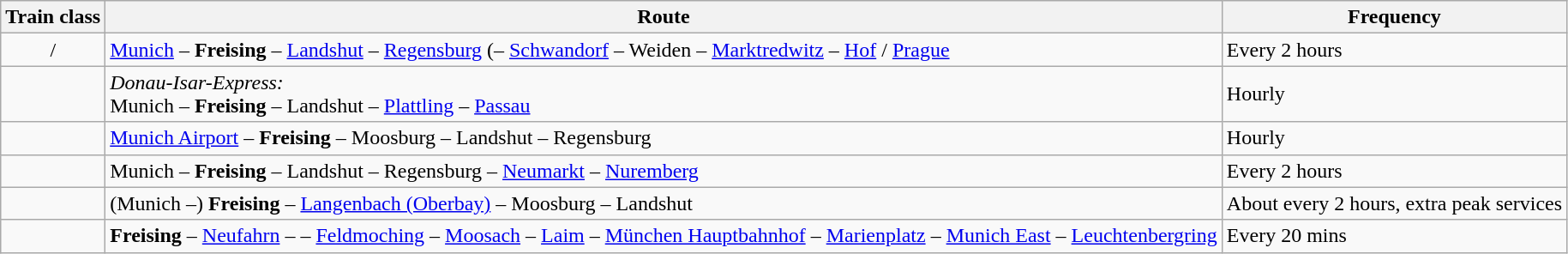<table class="wikitable">
<tr>
<th>Train class</th>
<th>Route</th>
<th>Frequency</th>
</tr>
<tr>
<td align="center">/<br></td>
<td><a href='#'>Munich</a> – <strong>Freising</strong> – <a href='#'>Landshut</a> – <a href='#'>Regensburg</a> (– <a href='#'>Schwandorf</a> – Weiden – <a href='#'>Marktredwitz</a> – <a href='#'>Hof</a> / <a href='#'>Prague</a></td>
<td>Every 2 hours</td>
</tr>
<tr>
<td align="center"></td>
<td><em>Donau-Isar-Express:</em><br>Munich – <strong>Freising</strong> – Landshut – <a href='#'>Plattling</a> – <a href='#'>Passau</a></td>
<td>Hourly</td>
</tr>
<tr>
<td align="center"></td>
<td><a href='#'>Munich Airport</a> – <strong>Freising</strong> – Moosburg – Landshut – Regensburg</td>
<td>Hourly</td>
</tr>
<tr>
<td align="center"></td>
<td>Munich – <strong>Freising</strong> – Landshut – Regensburg – <a href='#'>Neumarkt</a> – <a href='#'>Nuremberg</a></td>
<td>Every 2 hours</td>
</tr>
<tr>
<td align="center"></td>
<td>(Munich –) <strong>Freising</strong> – <a href='#'>Langenbach (Oberbay)</a> – Moosburg – Landshut</td>
<td>About every 2 hours, extra peak services</td>
</tr>
<tr>
<td align="center"></td>
<td><strong>Freising</strong> – <a href='#'>Neufahrn</a>  –   – <a href='#'>Feldmoching</a>  – <a href='#'>Moosach</a>  – <a href='#'>Laim</a>  – <a href='#'>München Hauptbahnhof</a>  – <a href='#'>Marienplatz</a>  – <a href='#'>Munich East</a> – <a href='#'>Leuchtenbergring</a></td>
<td>Every 20 mins</td>
</tr>
</table>
